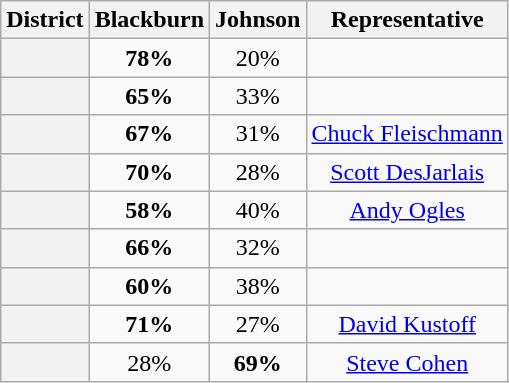<table class="wikitable sortable">
<tr>
<th>District</th>
<th>Blackburn</th>
<th>Johnson</th>
<th>Representative</th>
</tr>
<tr align="center">
<th></th>
<td><strong>78%</strong></td>
<td>20%</td>
<td></td>
</tr>
<tr align="center">
<th></th>
<td><strong>65%</strong></td>
<td>33%</td>
<td></td>
</tr>
<tr align="center">
<th></th>
<td><strong>67%</strong></td>
<td>31%</td>
<td><a href='#'>Chuck Fleischmann</a></td>
</tr>
<tr align="center">
<th></th>
<td><strong>70%</strong></td>
<td>28%</td>
<td><a href='#'>Scott DesJarlais</a></td>
</tr>
<tr align="center">
<th></th>
<td><strong>58%</strong></td>
<td>40%</td>
<td><a href='#'>Andy Ogles</a></td>
</tr>
<tr align="center">
<th></th>
<td><strong>66%</strong></td>
<td>32%</td>
<td></td>
</tr>
<tr align="center">
<th></th>
<td><strong>60%</strong></td>
<td>38%</td>
<td></td>
</tr>
<tr align="center">
<th></th>
<td><strong>71%</strong></td>
<td>27%</td>
<td><a href='#'>David Kustoff</a></td>
</tr>
<tr align="center">
<th></th>
<td>28%</td>
<td><strong>69%</strong></td>
<td><a href='#'>Steve Cohen</a></td>
</tr>
</table>
